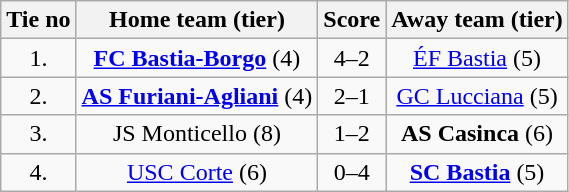<table class="wikitable" style="text-align: center">
<tr>
<th>Tie no</th>
<th>Home team (tier)</th>
<th>Score</th>
<th>Away team (tier)</th>
</tr>
<tr>
<td>1.</td>
<td><strong><a href='#'>FC Bastia-Borgo</a></strong> (4)</td>
<td>4–2</td>
<td><a href='#'>ÉF Bastia</a> (5)</td>
</tr>
<tr>
<td>2.</td>
<td><strong><a href='#'>AS Furiani-Agliani</a></strong> (4)</td>
<td>2–1</td>
<td><a href='#'>GC Lucciana</a> (5)</td>
</tr>
<tr>
<td>3.</td>
<td>JS Monticello (8)</td>
<td>1–2</td>
<td><strong>AS Casinca</strong> (6)</td>
</tr>
<tr>
<td>4.</td>
<td><a href='#'>USC Corte</a> (6)</td>
<td>0–4</td>
<td><strong><a href='#'>SC Bastia</a></strong> (5)</td>
</tr>
</table>
